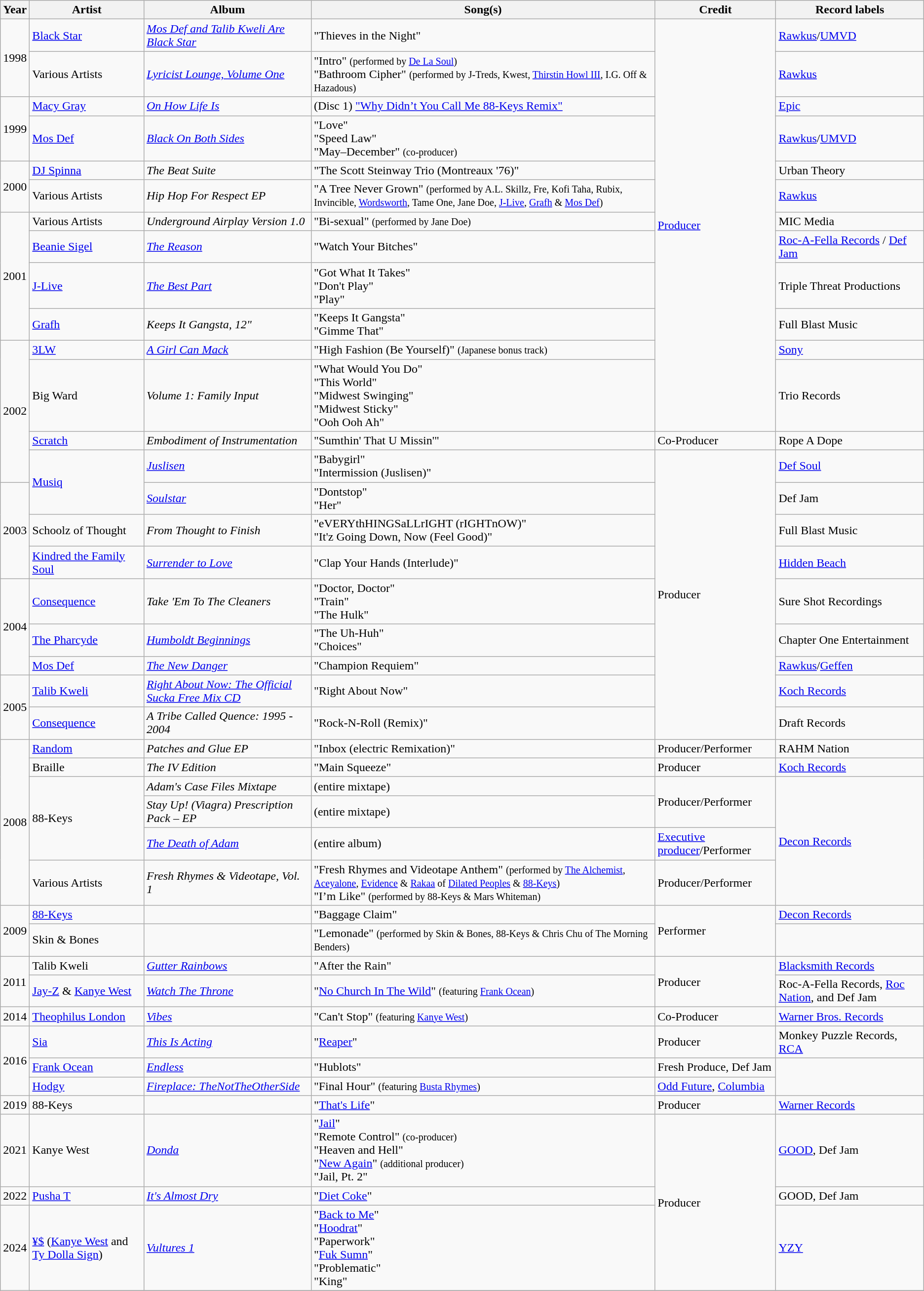<table class="wikitable">
<tr>
<th>Year</th>
<th>Artist</th>
<th>Album</th>
<th>Song(s)</th>
<th>Credit</th>
<th>Record labels</th>
</tr>
<tr>
<td rowspan="2">1998</td>
<td><a href='#'>Black Star</a></td>
<td><em><a href='#'>Mos Def and Talib Kweli Are Black Star</a></em></td>
<td>"Thieves in the Night"</td>
<td rowspan="12"><a href='#'>Producer</a></td>
<td><a href='#'>Rawkus</a>/<a href='#'>UMVD</a></td>
</tr>
<tr>
<td>Various Artists</td>
<td><em><a href='#'>Lyricist Lounge, Volume One</a></em></td>
<td>"Intro" <small>(performed by <a href='#'>De La Soul</a>)</small><br>"Bathroom Cipher" <small>(performed by J-Treds, Kwest, <a href='#'>Thirstin Howl III</a>, I.G. Off & Hazadous)</small></td>
<td><a href='#'>Rawkus</a></td>
</tr>
<tr>
<td rowspan="2">1999</td>
<td><a href='#'>Macy Gray</a></td>
<td><em><a href='#'>On How Life Is</a></em></td>
<td>(Disc 1) <a href='#'>"Why Didn’t You Call Me 88-Keys Remix"</a></td>
<td><a href='#'>Epic</a></td>
</tr>
<tr>
<td><a href='#'>Mos Def</a></td>
<td><em><a href='#'>Black On Both Sides</a></em></td>
<td>"Love"<br>"Speed Law"<br>
"May–December" <small>(co-producer)</small></td>
<td><a href='#'>Rawkus</a>/<a href='#'>UMVD</a></td>
</tr>
<tr>
<td rowspan="2">2000</td>
<td><a href='#'>DJ Spinna</a></td>
<td><em>The Beat Suite</em></td>
<td>"The Scott Steinway Trio (Montreaux '76)"</td>
<td>Urban Theory</td>
</tr>
<tr>
<td>Various Artists</td>
<td><em>Hip Hop For Respect EP</em></td>
<td>"A Tree Never Grown" <small>(performed by A.L. Skillz, Fre, Kofi Taha, Rubix, Invincible, <a href='#'>Wordsworth</a>, Tame One, Jane Doe, <a href='#'>J-Live</a>, <a href='#'>Grafh</a> & <a href='#'>Mos Def</a>)</small></td>
<td><a href='#'>Rawkus</a></td>
</tr>
<tr>
<td rowspan="4">2001</td>
<td>Various Artists</td>
<td><em>Underground Airplay Version 1.0</em></td>
<td>"Bi-sexual" <small>(performed by Jane Doe)</small></td>
<td>MIC Media</td>
</tr>
<tr>
<td><a href='#'>Beanie Sigel</a></td>
<td><em><a href='#'>The Reason</a></em></td>
<td>"Watch Your Bitches"</td>
<td><a href='#'>Roc-A-Fella Records</a> / <a href='#'>Def Jam</a></td>
</tr>
<tr>
<td><a href='#'>J-Live</a></td>
<td><em><a href='#'>The Best Part</a></em></td>
<td>"Got What It Takes"<br>"Don't Play"<br>
"Play"</td>
<td>Triple Threat Productions</td>
</tr>
<tr>
<td><a href='#'>Grafh</a></td>
<td><em>Keeps It Gangsta, 12"</em></td>
<td>"Keeps It Gangsta"<br>"Gimme That"</td>
<td>Full Blast Music</td>
</tr>
<tr>
<td rowspan="4">2002</td>
<td><a href='#'>3LW</a></td>
<td><em><a href='#'>A Girl Can Mack</a></em></td>
<td>"High Fashion (Be Yourself)" <small>(Japanese bonus track)</small></td>
<td><a href='#'>Sony</a></td>
</tr>
<tr>
<td>Big Ward</td>
<td><em>Volume 1: Family Input</em></td>
<td>"What Would You Do"<br>"This World"<br>
"Midwest Swinging"<br>
"Midwest Sticky"<br>
"Ooh Ooh Ah"</td>
<td>Trio Records</td>
</tr>
<tr>
<td><a href='#'>Scratch</a></td>
<td><em>Embodiment of Instrumentation</em></td>
<td>"Sumthin' That U Missin'"</td>
<td>Co-Producer</td>
<td>Rope A Dope</td>
</tr>
<tr>
<td rowspan="2"><a href='#'>Musiq</a></td>
<td><em><a href='#'>Juslisen</a></em></td>
<td>"Babygirl"<br>"Intermission (Juslisen)"</td>
<td rowspan="9">Producer</td>
<td><a href='#'>Def Soul</a></td>
</tr>
<tr>
<td rowspan="3">2003</td>
<td><em><a href='#'>Soulstar</a></em></td>
<td>"Dontstop"<br>"Her"</td>
<td>Def Jam</td>
</tr>
<tr>
<td>Schoolz of Thought</td>
<td><em>From Thought to Finish</em></td>
<td>"eVERYthHINGSaLLrIGHT (rIGHTnOW)"<br>"It'z Going Down, Now (Feel Good)"</td>
<td>Full Blast Music</td>
</tr>
<tr>
<td><a href='#'>Kindred the Family Soul</a></td>
<td><em><a href='#'>Surrender to Love</a></em></td>
<td>"Clap Your Hands (Interlude)"</td>
<td><a href='#'>Hidden Beach</a></td>
</tr>
<tr>
<td rowspan="3">2004</td>
<td><a href='#'>Consequence</a></td>
<td><em>Take 'Em To The Cleaners</em></td>
<td>"Doctor, Doctor"<br>"Train"<br>
"The Hulk"</td>
<td>Sure Shot Recordings</td>
</tr>
<tr>
<td><a href='#'>The Pharcyde</a></td>
<td><em><a href='#'>Humboldt Beginnings</a></em></td>
<td>"The Uh-Huh"<br>"Choices"</td>
<td>Chapter One Entertainment</td>
</tr>
<tr>
<td><a href='#'>Mos Def</a></td>
<td><em><a href='#'>The New Danger</a></em></td>
<td>"Champion Requiem"</td>
<td><a href='#'>Rawkus</a>/<a href='#'>Geffen</a></td>
</tr>
<tr>
<td rowspan="2">2005</td>
<td><a href='#'>Talib Kweli</a></td>
<td><em><a href='#'>Right About Now: The Official Sucka Free Mix CD</a></em></td>
<td>"Right About Now"</td>
<td><a href='#'>Koch Records</a></td>
</tr>
<tr>
<td><a href='#'>Consequence</a></td>
<td><em>A Tribe Called Quence: 1995 - 2004</em></td>
<td>"Rock-N-Roll (Remix)"</td>
<td>Draft Records</td>
</tr>
<tr>
<td rowspan="6">2008</td>
<td><a href='#'>Random</a></td>
<td><em>Patches and Glue EP</em></td>
<td>"Inbox (electric Remixation)"</td>
<td>Producer/Performer</td>
<td>RAHM Nation</td>
</tr>
<tr>
<td>Braille</td>
<td><em>The IV Edition</em></td>
<td>"Main Squeeze"</td>
<td>Producer</td>
<td><a href='#'>Koch Records</a></td>
</tr>
<tr>
<td rowspan="3">88-Keys</td>
<td><em>Adam's Case Files Mixtape</em></td>
<td>(entire mixtape)</td>
<td rowspan="2">Producer/Performer</td>
<td rowspan="4"><a href='#'>Decon Records</a></td>
</tr>
<tr>
<td><em>Stay Up! (Viagra) Prescription Pack – EP</em></td>
<td>(entire mixtape)</td>
</tr>
<tr>
<td><em><a href='#'>The Death of Adam</a></em></td>
<td>(entire album)</td>
<td><a href='#'>Executive producer</a>/Performer</td>
</tr>
<tr>
<td>Various Artists</td>
<td><em>Fresh Rhymes & Videotape, Vol. 1</em></td>
<td>"Fresh Rhymes and Videotape Anthem" <small>(performed by <a href='#'>The Alchemist</a>, <a href='#'>Aceyalone</a>, <a href='#'>Evidence</a> & <a href='#'>Rakaa</a> of <a href='#'>Dilated Peoples</a> & <a href='#'>88-Keys</a>)</small><br>"I’m Like" <small>(performed by 88-Keys & Mars Whiteman)</small><br></td>
<td>Producer/Performer</td>
</tr>
<tr>
<td rowspan="2">2009</td>
<td><a href='#'>88-Keys</a></td>
<td></td>
<td>"Baggage Claim"</td>
<td rowspan="2">Performer</td>
<td><a href='#'>Decon Records</a></td>
</tr>
<tr>
<td>Skin & Bones</td>
<td></td>
<td>"Lemonade" <small>(performed by Skin & Bones, 88-Keys & Chris Chu of The Morning Benders)</small></td>
</tr>
<tr>
<td rowspan="2">2011</td>
<td>Talib Kweli</td>
<td><em><a href='#'>Gutter Rainbows</a></em></td>
<td>"After the Rain"</td>
<td rowspan="2">Producer</td>
<td><a href='#'>Blacksmith Records</a></td>
</tr>
<tr>
<td><a href='#'>Jay-Z</a> & <a href='#'>Kanye West</a></td>
<td><em><a href='#'>Watch The Throne</a></em></td>
<td>"<a href='#'>No Church In The Wild</a>" <small>(featuring <a href='#'>Frank Ocean</a>)</small></td>
<td>Roc-A-Fella Records, <a href='#'>Roc Nation</a>, and Def Jam</td>
</tr>
<tr>
<td rowspan="1">2014</td>
<td><a href='#'>Theophilus London</a></td>
<td><em><a href='#'>Vibes</a></em></td>
<td>"Can't Stop" <small>(featuring <a href='#'>Kanye West</a>)</small></td>
<td>Co-Producer</td>
<td><a href='#'>Warner Bros. Records</a></td>
</tr>
<tr>
<td rowspan="3">2016</td>
<td><a href='#'>Sia</a></td>
<td><em><a href='#'>This Is Acting</a></em></td>
<td>"<a href='#'>Reaper</a>"</td>
<td>Producer</td>
<td>Monkey Puzzle Records, <a href='#'>RCA</a></td>
</tr>
<tr>
<td><a href='#'>Frank Ocean</a></td>
<td><em><a href='#'>Endless</a></em></td>
<td>"Hublots"</td>
<td>Fresh Produce, Def Jam</td>
</tr>
<tr>
<td><a href='#'>Hodgy</a></td>
<td><em><a href='#'>Fireplace: TheNotTheOtherSide</a></em></td>
<td>"Final Hour" <small>(featuring <a href='#'>Busta Rhymes</a>)</small></td>
<td><a href='#'>Odd Future</a>, <a href='#'>Columbia</a></td>
</tr>
<tr>
<td>2019</td>
<td>88-Keys</td>
<td></td>
<td>"<a href='#'>That's Life</a>" </td>
<td>Producer</td>
<td><a href='#'>Warner Records</a></td>
</tr>
<tr>
<td>2021</td>
<td>Kanye West</td>
<td><em><a href='#'>Donda</a></em></td>
<td>"<a href='#'>Jail</a>"<br>"Remote Control" <small>(co-producer)</small><br>
"Heaven and Hell"<br>
"<a href='#'>New Again</a>" <small>(additional producer)</small><br>
"Jail, Pt. 2"<br></td>
<td rowspan="3">Producer</td>
<td><a href='#'>GOOD</a>, Def Jam</td>
</tr>
<tr>
<td>2022</td>
<td><a href='#'>Pusha T</a></td>
<td><em><a href='#'>It's Almost Dry</a></em></td>
<td>"<a href='#'>Diet Coke</a>"</td>
<td>GOOD, Def Jam</td>
</tr>
<tr>
<td rowspan="2">2024</td>
<td><a href='#'>¥$</a> (<a href='#'>Kanye West</a> and <a href='#'>Ty Dolla Sign</a>)</td>
<td><em><a href='#'>Vultures 1</a></em></td>
<td>"<a href='#'>Back to Me</a>"<br>"<a href='#'>Hoodrat</a>"<br>"Paperwork"<br>"<a href='#'>Fuk Sumn</a>"<br>"Problematic"<br>"King"<br></td>
<td><a href='#'>YZY</a></td>
</tr>
<tr>
</tr>
</table>
